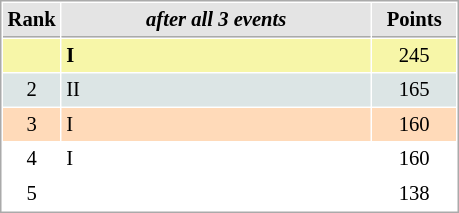<table cellspacing="1" cellpadding="3" style="border:1px solid #AAAAAA;font-size:86%">
<tr style="background-color: #E4E4E4;">
<th style="border-bottom:1px solid #AAAAAA; width: 10px;">Rank</th>
<th style="border-bottom:1px solid #AAAAAA; width: 200px;"><em>after all 3 events</em></th>
<th style="border-bottom:1px solid #AAAAAA; width: 50px;">Points</th>
</tr>
<tr style="background:#f7f6a8;">
<td align=center></td>
<td><strong> I</strong></td>
<td align=center>245</td>
</tr>
<tr style="background:#dce5e5;">
<td align=center>2</td>
<td> II</td>
<td align=center>165</td>
</tr>
<tr style="background:#ffdab9;">
<td align=center>3</td>
<td> I</td>
<td align=center>160</td>
</tr>
<tr>
<td align=center>4</td>
<td> I</td>
<td align=center>160</td>
</tr>
<tr>
<td align=center>5</td>
<td></td>
<td align=center>138</td>
</tr>
</table>
